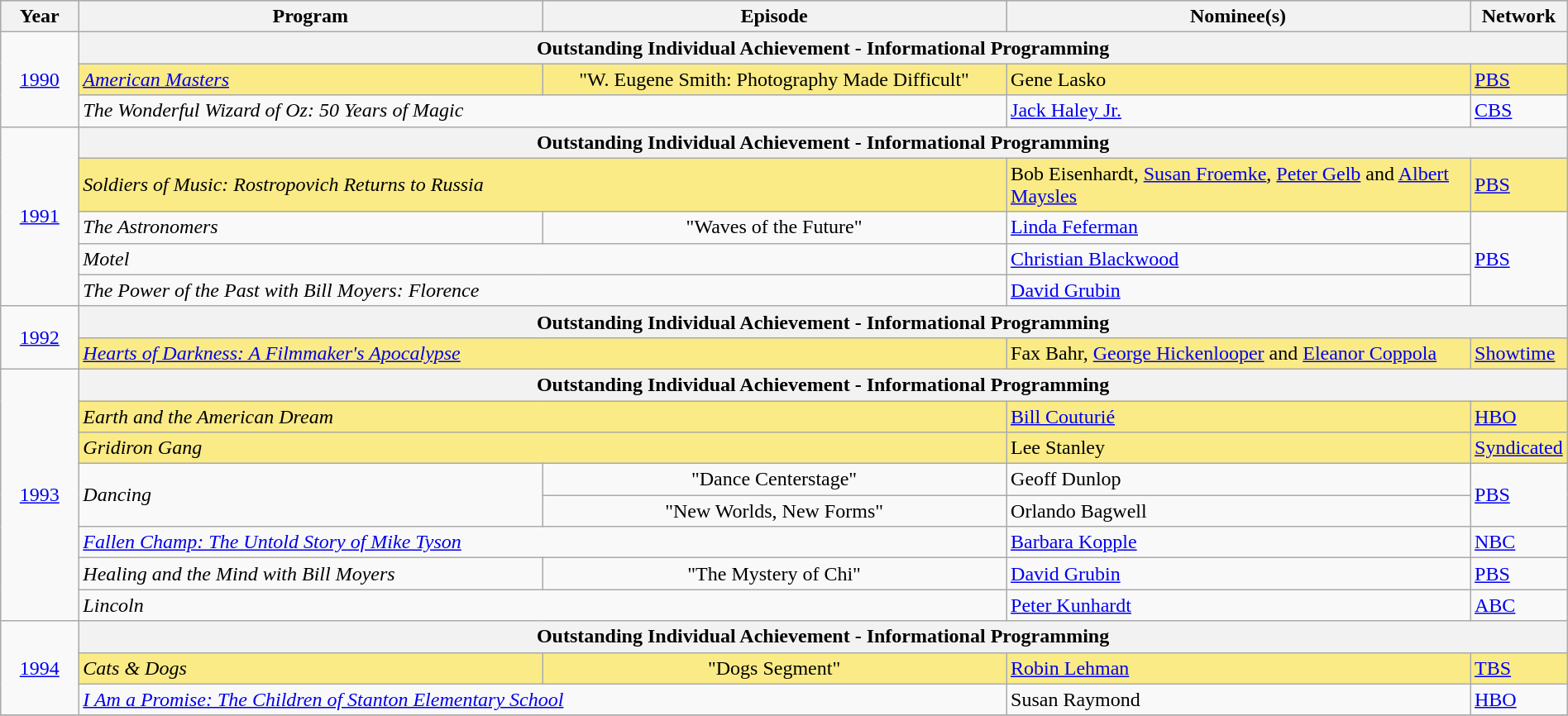<table class="wikitable" style="width:100%">
<tr style="background:#bebebe;">
<th width="5%">Year</th>
<th width="30%">Program</th>
<th width="30%">Episode</th>
<th width="30%">Nominee(s)</th>
<th width="5%">Network</th>
</tr>
<tr>
<td rowspan=3 style="text-align:center"><a href='#'>1990</a></td>
<th colspan="4">Outstanding Individual Achievement - Informational Programming</th>
</tr>
<tr style="background:#FAEB86;">
<td><em><a href='#'>American Masters</a></em></td>
<td align=center>"W. Eugene Smith: Photography Made Difficult"</td>
<td>Gene Lasko</td>
<td><a href='#'>PBS</a></td>
</tr>
<tr>
<td colspan=2><em>The Wonderful Wizard of Oz: 50 Years of Magic</em></td>
<td><a href='#'>Jack Haley Jr.</a></td>
<td><a href='#'>CBS</a></td>
</tr>
<tr>
<td rowspan=5 style="text-align:center"><a href='#'>1991</a></td>
<th colspan="4">Outstanding Individual Achievement - Informational Programming</th>
</tr>
<tr style="background:#FAEB86;">
<td colspan=2><em>Soldiers of Music: Rostropovich Returns to Russia</em></td>
<td>Bob Eisenhardt, <a href='#'>Susan Froemke</a>, <a href='#'>Peter Gelb</a> and <a href='#'>Albert Maysles</a></td>
<td><a href='#'>PBS</a></td>
</tr>
<tr>
<td><em>The Astronomers</em></td>
<td align=center>"Waves of the Future"</td>
<td><a href='#'>Linda Feferman</a></td>
<td rowspan=3><a href='#'>PBS</a></td>
</tr>
<tr>
<td colspan=2><em>Motel</em></td>
<td><a href='#'>Christian Blackwood</a></td>
</tr>
<tr>
<td colspan=2><em>The Power of the Past with Bill Moyers: Florence</em></td>
<td><a href='#'>David Grubin</a></td>
</tr>
<tr>
<td rowspan=2 style="text-align:center"><a href='#'>1992</a></td>
<th colspan="4">Outstanding Individual Achievement - Informational Programming</th>
</tr>
<tr style="background:#FAEB86;">
<td colspan=2><em><a href='#'>Hearts of Darkness: A Filmmaker's Apocalypse</a></em></td>
<td>Fax Bahr, <a href='#'>George Hickenlooper</a> and <a href='#'>Eleanor Coppola</a></td>
<td><a href='#'>Showtime</a></td>
</tr>
<tr>
<td rowspan=8 style="text-align:center"><a href='#'>1993</a></td>
<th colspan="4">Outstanding Individual Achievement - Informational Programming</th>
</tr>
<tr style="background:#FAEB86;">
<td colspan=2><em>Earth and the American Dream</em></td>
<td><a href='#'>Bill Couturié</a></td>
<td><a href='#'>HBO</a></td>
</tr>
<tr style="background:#FAEB86;">
<td colspan=2><em>Gridiron Gang</em></td>
<td>Lee Stanley</td>
<td><a href='#'>Syndicated</a></td>
</tr>
<tr>
<td rowspan=2><em>Dancing</em></td>
<td align=center>"Dance Centerstage"</td>
<td>Geoff Dunlop</td>
<td rowspan=2><a href='#'>PBS</a></td>
</tr>
<tr>
<td align=center>"New Worlds, New Forms"</td>
<td>Orlando Bagwell</td>
</tr>
<tr>
<td colspan=2><em><a href='#'>Fallen Champ: The Untold Story of Mike Tyson</a></em></td>
<td><a href='#'>Barbara Kopple</a></td>
<td><a href='#'>NBC</a></td>
</tr>
<tr>
<td><em>Healing and the Mind with Bill Moyers</em></td>
<td align=center>"The Mystery of Chi"</td>
<td><a href='#'>David Grubin</a></td>
<td><a href='#'>PBS</a></td>
</tr>
<tr>
<td colspan=2><em>Lincoln</em></td>
<td><a href='#'>Peter Kunhardt</a></td>
<td><a href='#'>ABC</a></td>
</tr>
<tr>
<td rowspan=3 style="text-align:center"><a href='#'>1994</a></td>
<th colspan="4">Outstanding Individual Achievement - Informational Programming</th>
</tr>
<tr style="background:#FAEB86;">
<td><em>Cats & Dogs</em></td>
<td align=center>"Dogs Segment"</td>
<td><a href='#'>Robin Lehman</a></td>
<td><a href='#'>TBS</a></td>
</tr>
<tr>
<td colspan=2><em><a href='#'>I Am a Promise: The Children of Stanton Elementary School</a></em></td>
<td>Susan Raymond</td>
<td><a href='#'>HBO</a></td>
</tr>
<tr>
</tr>
</table>
